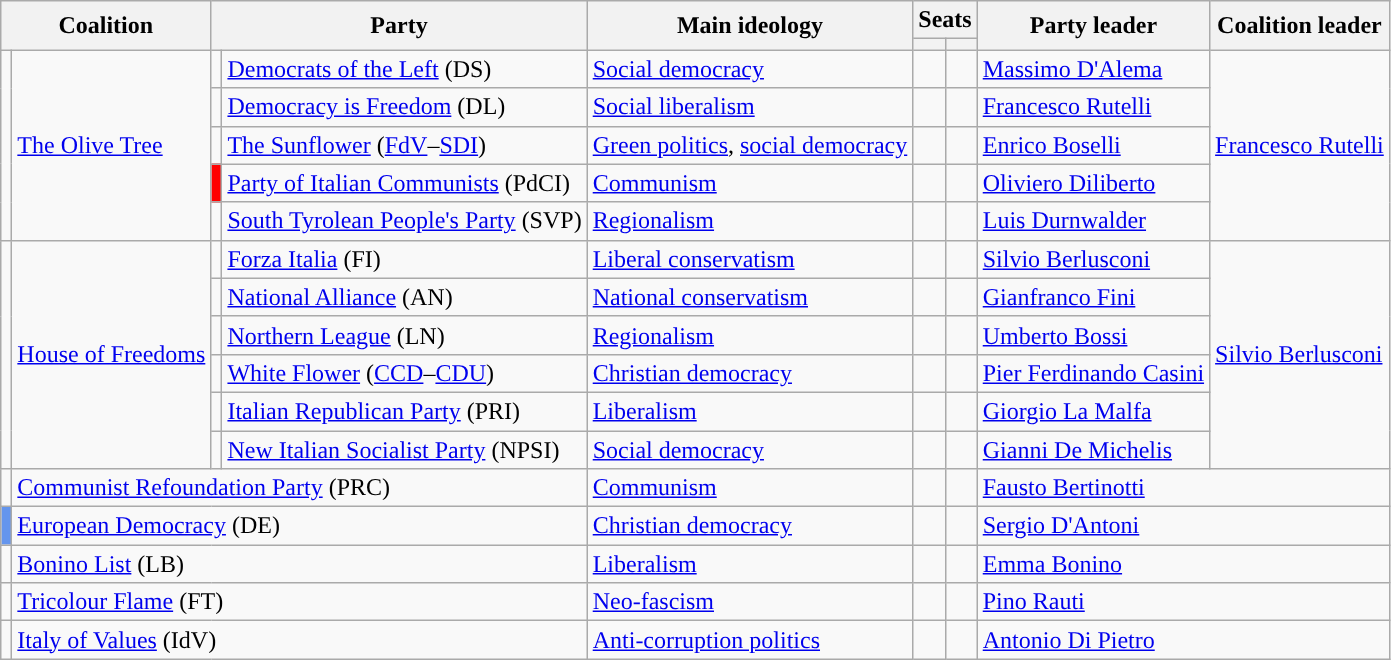<table class=wikitable style="text-align:left">
<tr>
<th colspan="2" rowspan="2">Coalition</th>
<th colspan="2" rowspan="2">Party</th>
<th rowspan="2">Main ideology</th>
<th colspan="2">Seats</th>
<th rowspan="2">Party leader</th>
<th rowspan="2">Coalition leader</th>
</tr>
<tr>
<th></th>
<th></th>
</tr>
<tr>
<td rowspan="5" style="background-color:"></td>
<td rowspan="5"><a href='#'>The Olive Tree</a></td>
<td style="background-color:"></td>
<td><a href='#'>Democrats of the Left</a> (DS)</td>
<td><a href='#'>Social democracy</a></td>
<td></td>
<td></td>
<td><a href='#'>Massimo D'Alema</a></td>
<td rowspan="5"><a href='#'>Francesco Rutelli</a></td>
</tr>
<tr>
<td style="background-color:"></td>
<td><a href='#'>Democracy is Freedom</a> (DL)</td>
<td><a href='#'>Social liberalism</a></td>
<td></td>
<td></td>
<td><a href='#'>Francesco Rutelli</a></td>
</tr>
<tr>
<td style="background-color:"></td>
<td><a href='#'>The Sunflower</a> (<a href='#'>FdV</a>–<a href='#'>SDI</a>)</td>
<td><a href='#'>Green politics</a>, <a href='#'>social democracy</a></td>
<td></td>
<td></td>
<td><a href='#'>Enrico Boselli</a></td>
</tr>
<tr>
<td style="background-color:red"></td>
<td><a href='#'>Party of Italian Communists</a> (PdCI)</td>
<td><a href='#'>Communism</a></td>
<td></td>
<td></td>
<td><a href='#'>Oliviero Diliberto</a></td>
</tr>
<tr>
<td style="color:inherit;background:"></td>
<td><a href='#'>South Tyrolean People's Party</a> (SVP)</td>
<td><a href='#'>Regionalism</a></td>
<td></td>
<td></td>
<td><a href='#'>Luis Durnwalder</a></td>
</tr>
<tr>
<td rowspan="6" style="background-color:"></td>
<td rowspan="6"><a href='#'>House of Freedoms</a></td>
<td style="background-color:"></td>
<td><a href='#'>Forza Italia</a> (FI)</td>
<td><a href='#'>Liberal conservatism</a></td>
<td></td>
<td></td>
<td><a href='#'>Silvio Berlusconi</a></td>
<td rowspan="6"><a href='#'>Silvio Berlusconi</a></td>
</tr>
<tr>
<td style="background-color:"></td>
<td><a href='#'>National Alliance</a> (AN)</td>
<td><a href='#'>National conservatism</a></td>
<td></td>
<td></td>
<td><a href='#'>Gianfranco Fini</a></td>
</tr>
<tr>
<td style="background-color:"></td>
<td><a href='#'>Northern League</a> (LN)</td>
<td><a href='#'>Regionalism</a></td>
<td></td>
<td></td>
<td><a href='#'>Umberto Bossi</a></td>
</tr>
<tr>
<td style="background-color:"></td>
<td><a href='#'>White Flower</a> (<a href='#'>CCD</a>–<a href='#'>CDU</a>)</td>
<td><a href='#'>Christian democracy</a></td>
<td></td>
<td></td>
<td><a href='#'>Pier Ferdinando Casini</a></td>
</tr>
<tr>
<td style="color:inherit;background:"></td>
<td><a href='#'>Italian Republican Party</a> (PRI)</td>
<td><a href='#'>Liberalism</a></td>
<td></td>
<td></td>
<td><a href='#'>Giorgio La Malfa</a></td>
</tr>
<tr>
<td style="color:inherit;background:"></td>
<td><a href='#'>New Italian Socialist Party</a> (NPSI)</td>
<td><a href='#'>Social democracy</a></td>
<td></td>
<td></td>
<td><a href='#'>Gianni De Michelis</a></td>
</tr>
<tr>
<td style="color:inherit;background:"></td>
<td colspan="3"><a href='#'>Communist Refoundation Party</a> (PRC)</td>
<td><a href='#'>Communism</a></td>
<td></td>
<td></td>
<td colspan="2"><a href='#'>Fausto Bertinotti</a></td>
</tr>
<tr>
<td style="background:#6495ED;"></td>
<td colspan="3"><a href='#'>European Democracy</a> (DE)</td>
<td><a href='#'>Christian democracy</a></td>
<td></td>
<td></td>
<td colspan="2"><a href='#'>Sergio D'Antoni</a></td>
</tr>
<tr>
<td style="color:inherit;background:"></td>
<td colspan="3"><a href='#'>Bonino List</a> (LB)</td>
<td><a href='#'>Liberalism</a></td>
<td></td>
<td></td>
<td colspan="2"><a href='#'>Emma Bonino</a></td>
</tr>
<tr>
<td style="color:inherit;background:"></td>
<td colspan="3"><a href='#'>Tricolour Flame</a> (FT)</td>
<td><a href='#'>Neo-fascism</a></td>
<td></td>
<td></td>
<td colspan="2"><a href='#'>Pino Rauti</a></td>
</tr>
<tr>
<td style="color:inherit;background:"></td>
<td colspan="3"><a href='#'>Italy of Values</a> (IdV)</td>
<td><a href='#'>Anti-corruption politics</a></td>
<td></td>
<td></td>
<td colspan="2"><a href='#'>Antonio Di Pietro</a></td>
</tr>
</table>
